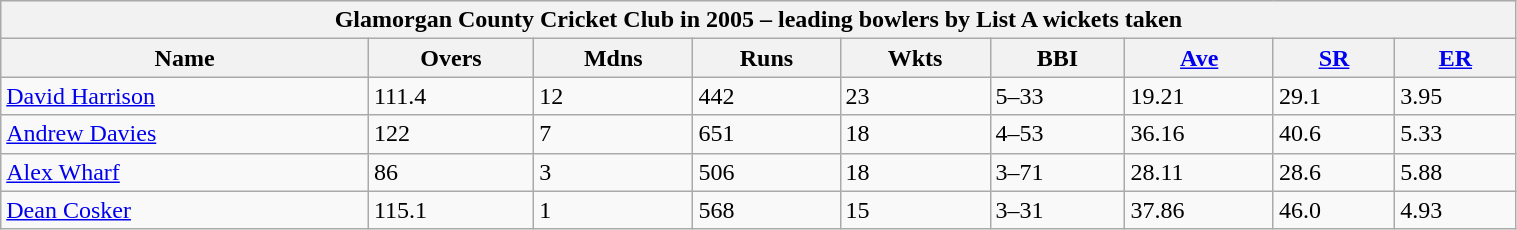<table class="wikitable" width="80%">
<tr bgcolor="#efefef">
<th colspan=9>Glamorgan County Cricket Club in 2005 – leading bowlers by List A wickets taken</th>
</tr>
<tr bgcolor="#efefef">
<th>Name</th>
<th>Overs</th>
<th>Mdns</th>
<th>Runs</th>
<th>Wkts</th>
<th>BBI</th>
<th><a href='#'>Ave</a></th>
<th><a href='#'>SR</a></th>
<th><a href='#'>ER</a></th>
</tr>
<tr>
<td><a href='#'>David Harrison</a></td>
<td>111.4</td>
<td>12</td>
<td>442</td>
<td>23</td>
<td>5–33</td>
<td>19.21</td>
<td>29.1</td>
<td>3.95</td>
</tr>
<tr>
<td><a href='#'>Andrew Davies</a></td>
<td>122</td>
<td>7</td>
<td>651</td>
<td>18</td>
<td>4–53</td>
<td>36.16</td>
<td>40.6</td>
<td>5.33</td>
</tr>
<tr>
<td><a href='#'>Alex Wharf</a></td>
<td>86</td>
<td>3</td>
<td>506</td>
<td>18</td>
<td>3–71</td>
<td>28.11</td>
<td>28.6</td>
<td>5.88</td>
</tr>
<tr>
<td><a href='#'>Dean Cosker</a></td>
<td>115.1</td>
<td>1</td>
<td>568</td>
<td>15</td>
<td>3–31</td>
<td>37.86</td>
<td>46.0</td>
<td>4.93</td>
</tr>
</table>
